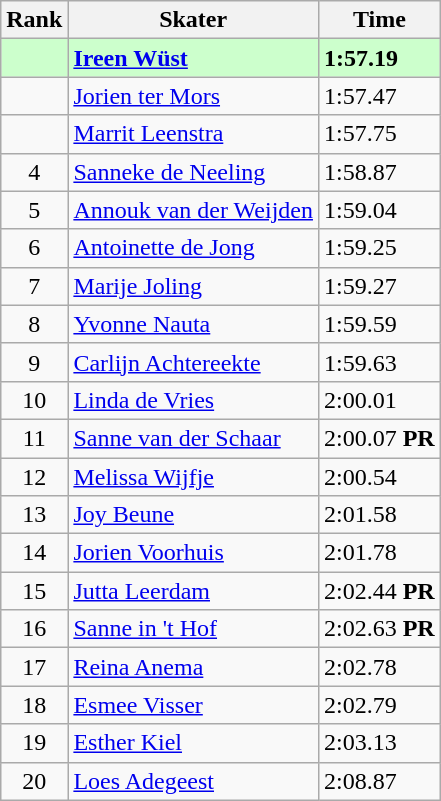<table class="wikitable">
<tr>
<th>Rank</th>
<th>Skater</th>
<th>Time</th>
</tr>
<tr bgcolor=ccffcc>
<td align="center"></td>
<td><strong><a href='#'>Ireen Wüst</a></strong></td>
<td><strong>1:57.19</strong></td>
</tr>
<tr>
<td align="center"></td>
<td><a href='#'>Jorien ter Mors</a></td>
<td>1:57.47</td>
</tr>
<tr>
<td align="center"></td>
<td><a href='#'>Marrit Leenstra</a></td>
<td>1:57.75</td>
</tr>
<tr>
<td align="center">4</td>
<td><a href='#'>Sanneke de Neeling</a></td>
<td>1:58.87</td>
</tr>
<tr>
<td align="center">5</td>
<td><a href='#'>Annouk van der Weijden</a></td>
<td>1:59.04</td>
</tr>
<tr>
<td align="center">6</td>
<td><a href='#'>Antoinette de Jong</a></td>
<td>1:59.25</td>
</tr>
<tr>
<td align="center">7</td>
<td><a href='#'>Marije Joling</a></td>
<td>1:59.27</td>
</tr>
<tr>
<td align="center">8</td>
<td><a href='#'>Yvonne Nauta</a></td>
<td>1:59.59</td>
</tr>
<tr>
<td align="center">9</td>
<td><a href='#'>Carlijn Achtereekte</a></td>
<td>1:59.63</td>
</tr>
<tr>
<td align="center">10</td>
<td><a href='#'>Linda de Vries</a></td>
<td>2:00.01</td>
</tr>
<tr>
<td align="center">11</td>
<td><a href='#'>Sanne van der Schaar</a></td>
<td>2:00.07 <strong>PR</strong></td>
</tr>
<tr>
<td align="center">12</td>
<td><a href='#'>Melissa Wijfje</a></td>
<td>2:00.54</td>
</tr>
<tr>
<td align="center">13</td>
<td><a href='#'>Joy Beune</a></td>
<td>2:01.58</td>
</tr>
<tr>
<td align="center">14</td>
<td><a href='#'>Jorien Voorhuis</a></td>
<td>2:01.78</td>
</tr>
<tr>
<td align="center">15</td>
<td><a href='#'>Jutta Leerdam</a></td>
<td>2:02.44 <strong>PR</strong></td>
</tr>
<tr>
<td align="center">16</td>
<td><a href='#'>Sanne in 't Hof</a></td>
<td>2:02.63 <strong>PR</strong></td>
</tr>
<tr>
<td align="center">17</td>
<td><a href='#'>Reina Anema</a></td>
<td>2:02.78</td>
</tr>
<tr>
<td align="center">18</td>
<td><a href='#'>Esmee Visser</a></td>
<td>2:02.79</td>
</tr>
<tr>
<td align="center">19</td>
<td><a href='#'>Esther Kiel</a></td>
<td>2:03.13</td>
</tr>
<tr>
<td align="center">20</td>
<td><a href='#'>Loes Adegeest</a></td>
<td>2:08.87</td>
</tr>
</table>
